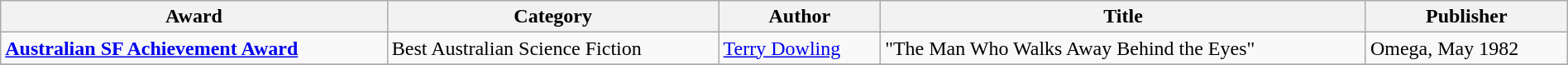<table class="wikitable" width=100%>
<tr>
<th>Award</th>
<th>Category</th>
<th>Author</th>
<th>Title</th>
<th>Publisher</th>
</tr>
<tr>
<td><strong><a href='#'> Australian SF Achievement Award</a></strong></td>
<td>Best Australian Science Fiction</td>
<td><a href='#'>Terry Dowling</a></td>
<td>"The Man Who Walks Away Behind the Eyes"</td>
<td>Omega, May 1982</td>
</tr>
<tr>
</tr>
</table>
